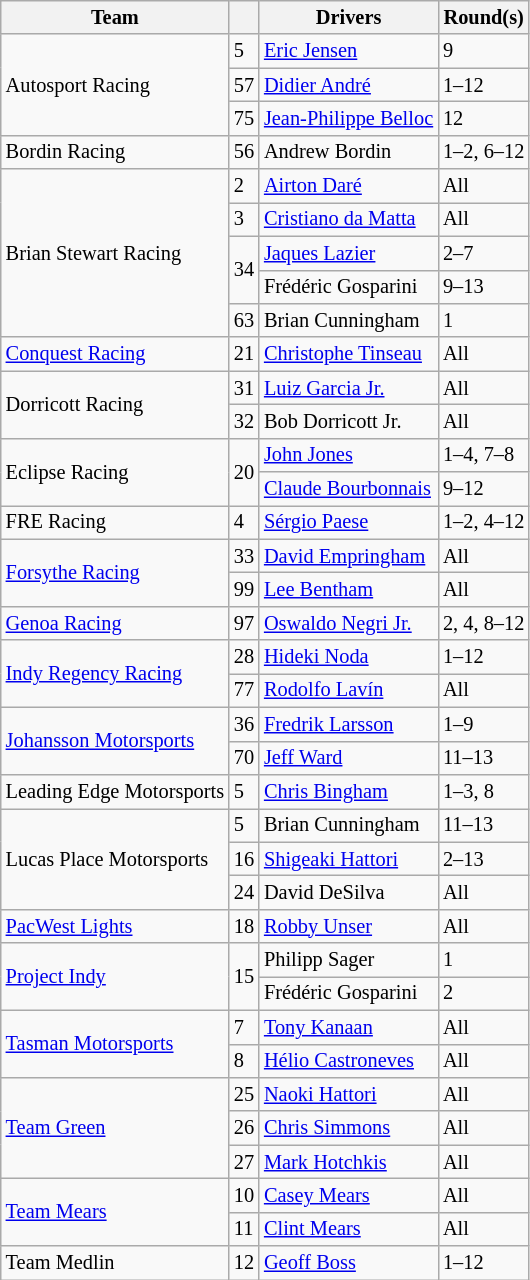<table class="wikitable" style="font-size:85%">
<tr>
<th>Team</th>
<th></th>
<th>Drivers</th>
<th>Round(s)</th>
</tr>
<tr>
<td rowspan="3">Autosport Racing</td>
<td>5</td>
<td> <a href='#'>Eric Jensen</a></td>
<td>9</td>
</tr>
<tr>
<td>57</td>
<td> <a href='#'>Didier André</a></td>
<td>1–12</td>
</tr>
<tr>
<td>75</td>
<td> <a href='#'>Jean-Philippe Belloc</a></td>
<td>12</td>
</tr>
<tr>
<td>Bordin Racing</td>
<td>56</td>
<td> Andrew Bordin</td>
<td>1–2, 6–12</td>
</tr>
<tr>
<td rowspan="5">Brian Stewart Racing</td>
<td>2</td>
<td> <a href='#'>Airton Daré</a></td>
<td>All</td>
</tr>
<tr>
<td>3</td>
<td> <a href='#'>Cristiano da Matta</a></td>
<td>All</td>
</tr>
<tr>
<td rowspan="2">34</td>
<td> <a href='#'>Jaques Lazier</a></td>
<td>2–7</td>
</tr>
<tr>
<td> Frédéric Gosparini</td>
<td>9–13</td>
</tr>
<tr>
<td>63</td>
<td> Brian Cunningham</td>
<td>1</td>
</tr>
<tr>
<td><a href='#'>Conquest Racing</a></td>
<td>21</td>
<td> <a href='#'>Christophe Tinseau</a></td>
<td>All</td>
</tr>
<tr>
<td rowspan="2">Dorricott Racing</td>
<td>31</td>
<td> <a href='#'>Luiz Garcia Jr.</a></td>
<td>All</td>
</tr>
<tr>
<td>32</td>
<td> Bob Dorricott Jr.</td>
<td>All</td>
</tr>
<tr>
<td rowspan="2">Eclipse Racing</td>
<td rowspan="2">20</td>
<td> <a href='#'>John Jones</a></td>
<td>1–4, 7–8</td>
</tr>
<tr>
<td> <a href='#'>Claude Bourbonnais</a></td>
<td>9–12</td>
</tr>
<tr>
<td>FRE Racing</td>
<td>4</td>
<td> <a href='#'>Sérgio Paese</a></td>
<td>1–2, 4–12</td>
</tr>
<tr>
<td rowspan="2"><a href='#'>Forsythe Racing</a></td>
<td>33</td>
<td> <a href='#'>David Empringham</a></td>
<td>All</td>
</tr>
<tr>
<td>99</td>
<td> <a href='#'>Lee Bentham</a></td>
<td>All</td>
</tr>
<tr>
<td><a href='#'>Genoa Racing</a></td>
<td>97</td>
<td> <a href='#'>Oswaldo Negri Jr.</a></td>
<td>2, 4, 8–12</td>
</tr>
<tr>
<td rowspan="2"><a href='#'>Indy Regency Racing</a></td>
<td>28</td>
<td> <a href='#'>Hideki Noda</a></td>
<td>1–12</td>
</tr>
<tr>
<td>77</td>
<td> <a href='#'>Rodolfo Lavín</a></td>
<td>All</td>
</tr>
<tr>
<td rowspan="2"><a href='#'>Johansson Motorsports</a></td>
<td>36</td>
<td> <a href='#'>Fredrik Larsson</a></td>
<td>1–9</td>
</tr>
<tr>
<td>70</td>
<td> <a href='#'>Jeff Ward</a></td>
<td>11–13</td>
</tr>
<tr>
<td>Leading Edge Motorsports</td>
<td>5</td>
<td> <a href='#'>Chris Bingham</a></td>
<td>1–3, 8</td>
</tr>
<tr>
<td rowspan="3">Lucas Place Motorsports</td>
<td>5</td>
<td> Brian Cunningham</td>
<td>11–13</td>
</tr>
<tr>
<td>16</td>
<td> <a href='#'>Shigeaki Hattori</a></td>
<td>2–13</td>
</tr>
<tr>
<td>24</td>
<td> David DeSilva</td>
<td>All</td>
</tr>
<tr>
<td><a href='#'>PacWest Lights</a></td>
<td>18</td>
<td> <a href='#'>Robby Unser</a></td>
<td>All</td>
</tr>
<tr>
<td rowspan="2"><a href='#'>Project Indy</a></td>
<td rowspan="2">15</td>
<td> Philipp Sager</td>
<td>1</td>
</tr>
<tr>
<td> Frédéric Gosparini</td>
<td>2</td>
</tr>
<tr>
<td rowspan="2"><a href='#'>Tasman Motorsports</a></td>
<td>7</td>
<td> <a href='#'>Tony Kanaan</a></td>
<td>All</td>
</tr>
<tr>
<td>8</td>
<td> <a href='#'>Hélio Castroneves</a></td>
<td>All</td>
</tr>
<tr>
<td rowspan="3"><a href='#'>Team Green</a></td>
<td>25</td>
<td> <a href='#'>Naoki Hattori</a></td>
<td>All</td>
</tr>
<tr>
<td>26</td>
<td> <a href='#'>Chris Simmons</a></td>
<td>All</td>
</tr>
<tr>
<td>27</td>
<td> <a href='#'>Mark Hotchkis</a></td>
<td>All</td>
</tr>
<tr>
<td rowspan="2"><a href='#'>Team Mears</a></td>
<td>10</td>
<td> <a href='#'>Casey Mears</a></td>
<td>All</td>
</tr>
<tr>
<td>11</td>
<td> <a href='#'>Clint Mears</a></td>
<td>All</td>
</tr>
<tr>
<td>Team Medlin</td>
<td>12</td>
<td> <a href='#'>Geoff Boss</a></td>
<td>1–12</td>
</tr>
</table>
